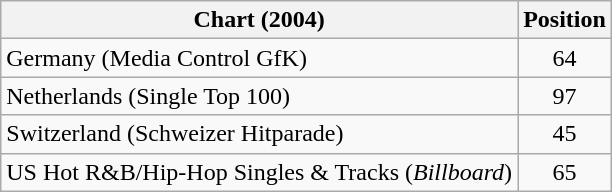<table class="wikitable sortable">
<tr>
<th>Chart (2004)</th>
<th>Position</th>
</tr>
<tr>
<td>Germany (Media Control GfK)</td>
<td align="center">64</td>
</tr>
<tr>
<td>Netherlands (Single Top 100)</td>
<td align="center">97</td>
</tr>
<tr>
<td>Switzerland (Schweizer Hitparade)</td>
<td align="center">45</td>
</tr>
<tr>
<td>US Hot R&B/Hip-Hop Singles & Tracks (<em>Billboard</em>)</td>
<td align="center">65</td>
</tr>
</table>
